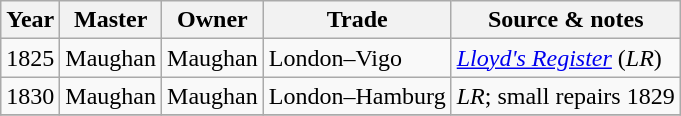<table class=" wikitable">
<tr>
<th>Year</th>
<th>Master</th>
<th>Owner</th>
<th>Trade</th>
<th>Source & notes</th>
</tr>
<tr>
<td>1825</td>
<td>Maughan</td>
<td>Maughan</td>
<td>London–Vigo</td>
<td><em><a href='#'>Lloyd's Register</a></em> (<em>LR</em>)</td>
</tr>
<tr>
<td>1830</td>
<td>Maughan</td>
<td>Maughan</td>
<td>London–Hamburg</td>
<td><em>LR</em>; small repairs 1829</td>
</tr>
<tr>
</tr>
</table>
